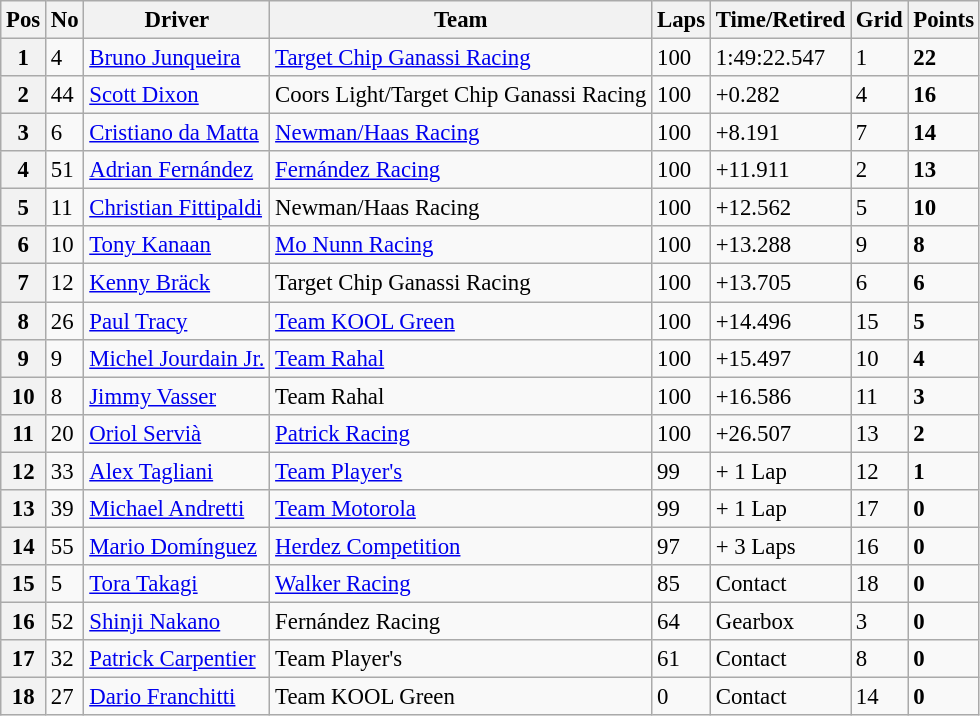<table class="wikitable" style="font-size:95%;">
<tr>
<th>Pos</th>
<th>No</th>
<th>Driver</th>
<th>Team</th>
<th>Laps</th>
<th>Time/Retired</th>
<th>Grid</th>
<th>Points</th>
</tr>
<tr>
<th>1</th>
<td>4</td>
<td> <a href='#'>Bruno Junqueira</a></td>
<td><a href='#'>Target Chip Ganassi Racing</a></td>
<td>100</td>
<td>1:49:22.547</td>
<td>1</td>
<td><strong>22</strong></td>
</tr>
<tr>
<th>2</th>
<td>44</td>
<td> <a href='#'>Scott Dixon</a></td>
<td>Coors Light/Target Chip Ganassi Racing</td>
<td>100</td>
<td>+0.282</td>
<td>4</td>
<td><strong>16</strong></td>
</tr>
<tr>
<th>3</th>
<td>6</td>
<td> <a href='#'>Cristiano da Matta</a></td>
<td><a href='#'>Newman/Haas Racing</a></td>
<td>100</td>
<td>+8.191</td>
<td>7</td>
<td><strong>14</strong></td>
</tr>
<tr>
<th>4</th>
<td>51</td>
<td> <a href='#'>Adrian Fernández</a></td>
<td><a href='#'>Fernández Racing</a></td>
<td>100</td>
<td>+11.911</td>
<td>2</td>
<td><strong>13</strong></td>
</tr>
<tr>
<th>5</th>
<td>11</td>
<td> <a href='#'>Christian Fittipaldi</a></td>
<td>Newman/Haas Racing</td>
<td>100</td>
<td>+12.562</td>
<td>5</td>
<td><strong>10</strong></td>
</tr>
<tr>
<th>6</th>
<td>10</td>
<td> <a href='#'>Tony Kanaan</a></td>
<td><a href='#'>Mo Nunn Racing</a></td>
<td>100</td>
<td>+13.288</td>
<td>9</td>
<td><strong>8</strong></td>
</tr>
<tr>
<th>7</th>
<td>12</td>
<td> <a href='#'>Kenny Bräck</a></td>
<td>Target Chip Ganassi Racing</td>
<td>100</td>
<td>+13.705</td>
<td>6</td>
<td><strong>6</strong></td>
</tr>
<tr>
<th>8</th>
<td>26</td>
<td> <a href='#'>Paul Tracy</a></td>
<td><a href='#'>Team KOOL Green</a></td>
<td>100</td>
<td>+14.496</td>
<td>15</td>
<td><strong>5</strong></td>
</tr>
<tr>
<th>9</th>
<td>9</td>
<td> <a href='#'>Michel Jourdain Jr.</a></td>
<td><a href='#'>Team Rahal</a></td>
<td>100</td>
<td>+15.497</td>
<td>10</td>
<td><strong>4</strong></td>
</tr>
<tr>
<th>10</th>
<td>8</td>
<td> <a href='#'>Jimmy Vasser</a></td>
<td>Team Rahal</td>
<td>100</td>
<td>+16.586</td>
<td>11</td>
<td><strong>3</strong></td>
</tr>
<tr>
<th>11</th>
<td>20</td>
<td> <a href='#'>Oriol Servià</a></td>
<td><a href='#'>Patrick Racing</a></td>
<td>100</td>
<td>+26.507</td>
<td>13</td>
<td><strong>2</strong></td>
</tr>
<tr>
<th>12</th>
<td>33</td>
<td> <a href='#'>Alex Tagliani</a></td>
<td><a href='#'>Team Player's</a></td>
<td>99</td>
<td>+ 1 Lap</td>
<td>12</td>
<td><strong>1</strong></td>
</tr>
<tr>
<th>13</th>
<td>39</td>
<td> <a href='#'>Michael Andretti</a></td>
<td><a href='#'>Team Motorola</a></td>
<td>99</td>
<td>+ 1 Lap</td>
<td>17</td>
<td><strong>0</strong></td>
</tr>
<tr>
<th>14</th>
<td>55</td>
<td> <a href='#'>Mario Domínguez</a></td>
<td><a href='#'>Herdez Competition</a></td>
<td>97</td>
<td>+ 3 Laps</td>
<td>16</td>
<td><strong>0</strong></td>
</tr>
<tr>
<th>15</th>
<td>5</td>
<td> <a href='#'>Tora Takagi</a></td>
<td><a href='#'>Walker Racing</a></td>
<td>85</td>
<td>Contact</td>
<td>18</td>
<td><strong>0</strong></td>
</tr>
<tr>
<th>16</th>
<td>52</td>
<td> <a href='#'>Shinji Nakano</a></td>
<td>Fernández Racing</td>
<td>64</td>
<td>Gearbox</td>
<td>3</td>
<td><strong>0</strong></td>
</tr>
<tr>
<th>17</th>
<td>32</td>
<td> <a href='#'>Patrick Carpentier</a></td>
<td>Team Player's</td>
<td>61</td>
<td>Contact</td>
<td>8</td>
<td><strong>0</strong></td>
</tr>
<tr>
<th>18</th>
<td>27</td>
<td> <a href='#'>Dario Franchitti</a></td>
<td>Team KOOL Green</td>
<td>0</td>
<td>Contact</td>
<td>14</td>
<td><strong>0</strong></td>
</tr>
</table>
